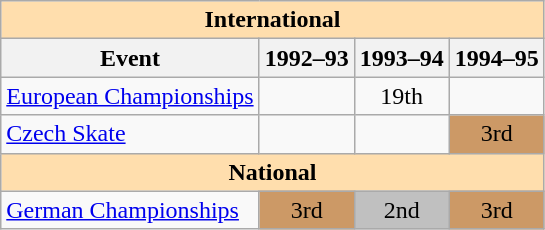<table class="wikitable" style="text-align:center">
<tr>
<th style="background-color: #ffdead; " colspan=4 align=center><strong>International</strong></th>
</tr>
<tr>
<th>Event</th>
<th>1992–93</th>
<th>1993–94</th>
<th>1994–95</th>
</tr>
<tr>
<td align=left><a href='#'>European Championships</a></td>
<td></td>
<td>19th</td>
<td></td>
</tr>
<tr>
<td align=left><a href='#'>Czech Skate</a></td>
<td></td>
<td></td>
<td bgcolor=cc9966>3rd</td>
</tr>
<tr>
<th style="background-color: #ffdead; " colspan=4 align=center><strong>National</strong></th>
</tr>
<tr>
<td align=left><a href='#'>German Championships</a></td>
<td bgcolor=cc9966>3rd</td>
<td bgcolor=silver>2nd</td>
<td bgcolor=cc9966>3rd</td>
</tr>
</table>
